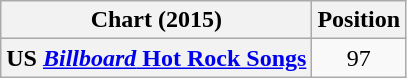<table class="wikitable plainrowheaders sortable">
<tr>
<th>Chart (2015)</th>
<th>Position</th>
</tr>
<tr>
<th scope="row">US <a href='#'><em>Billboard</em> Hot Rock Songs</a></th>
<td style="text-align:center;">97</td>
</tr>
</table>
